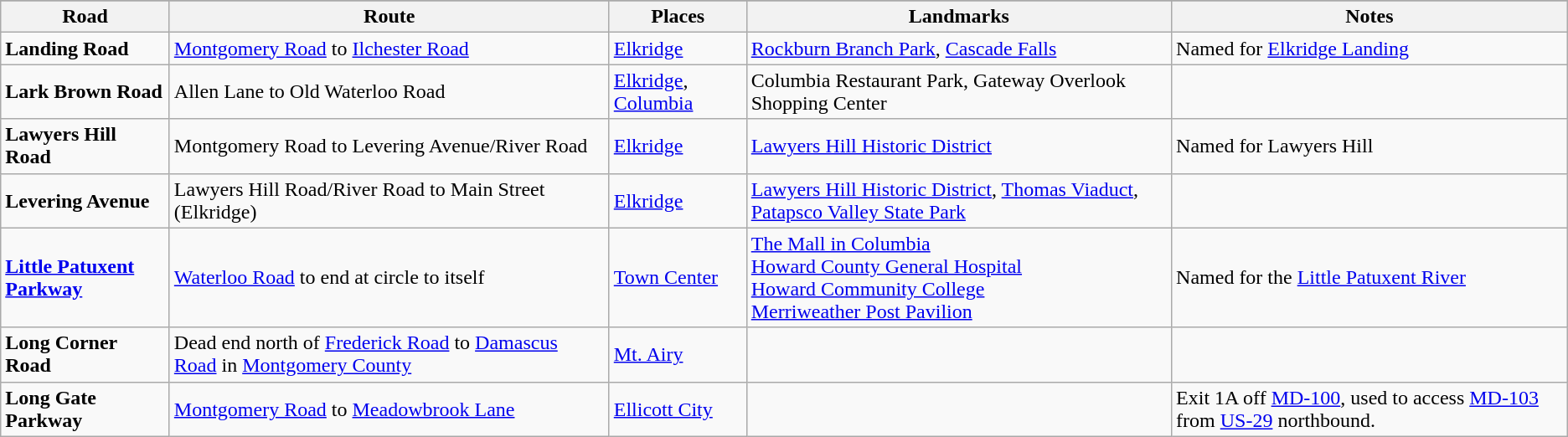<table class="wikitable">
<tr style="background-color:#DDDDDD;text-align:center;">
</tr>
<tr>
<th>Road</th>
<th>Route</th>
<th>Places</th>
<th>Landmarks</th>
<th>Notes</th>
</tr>
<tr>
<td><strong>Landing Road</strong></td>
<td><a href='#'>Montgomery Road</a> to <a href='#'>Ilchester Road</a></td>
<td><a href='#'>Elkridge</a></td>
<td><a href='#'>Rockburn Branch Park</a>, <a href='#'>Cascade Falls</a></td>
<td>Named for <a href='#'>Elkridge Landing</a></td>
</tr>
<tr>
<td><strong>Lark Brown Road</strong></td>
<td>Allen Lane to Old Waterloo Road</td>
<td><a href='#'>Elkridge</a>, <a href='#'>Columbia</a></td>
<td>Columbia Restaurant Park, Gateway Overlook Shopping Center</td>
<td></td>
</tr>
<tr>
<td><strong>Lawyers Hill Road</strong></td>
<td>Montgomery Road to Levering Avenue/River Road</td>
<td><a href='#'>Elkridge</a></td>
<td><a href='#'>Lawyers Hill Historic District</a></td>
<td>Named for Lawyers Hill</td>
</tr>
<tr>
<td><strong>Levering Avenue</strong></td>
<td>Lawyers Hill Road/River Road to Main Street (Elkridge)</td>
<td><a href='#'>Elkridge</a></td>
<td><a href='#'>Lawyers Hill Historic District</a>, <a href='#'>Thomas Viaduct</a>, <a href='#'>Patapsco Valley State Park</a></td>
<td></td>
</tr>
<tr>
<td><strong><a href='#'>Little Patuxent Parkway</a></strong></td>
<td><a href='#'>Waterloo Road</a> to end at circle to itself</td>
<td><a href='#'>Town Center</a></td>
<td><a href='#'>The Mall in Columbia</a><br><a href='#'>Howard County General Hospital</a><br><a href='#'>Howard Community College</a><br><a href='#'>Merriweather Post Pavilion</a></td>
<td>Named for the <a href='#'>Little Patuxent River</a></td>
</tr>
<tr>
<td><strong>Long Corner Road</strong></td>
<td>Dead end north of <a href='#'>Frederick Road</a> to <a href='#'>Damascus Road</a> in <a href='#'>Montgomery County</a></td>
<td><a href='#'>Mt. Airy</a></td>
<td></td>
<td></td>
</tr>
<tr>
<td><strong>Long Gate Parkway</strong></td>
<td><a href='#'>Montgomery Road</a> to <a href='#'>Meadowbrook Lane</a></td>
<td><a href='#'>Ellicott City</a></td>
<td></td>
<td>Exit 1A off <a href='#'>MD-100</a>, used to access <a href='#'>MD-103</a> from <a href='#'>US-29</a> northbound.</td>
</tr>
</table>
